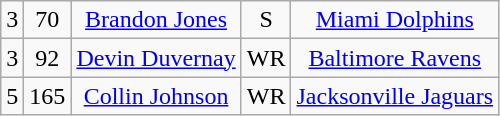<table class="wikitable" style="text-align:center">
<tr>
<td>3</td>
<td>70</td>
<td><a href='#'>Brandon Jones</a></td>
<td>S</td>
<td><a href='#'>Miami Dolphins</a></td>
</tr>
<tr>
<td>3</td>
<td>92</td>
<td><a href='#'>Devin Duvernay</a></td>
<td>WR</td>
<td><a href='#'>Baltimore Ravens</a></td>
</tr>
<tr>
<td>5</td>
<td>165</td>
<td><a href='#'>Collin Johnson</a></td>
<td>WR</td>
<td><a href='#'>Jacksonville Jaguars</a></td>
</tr>
</table>
